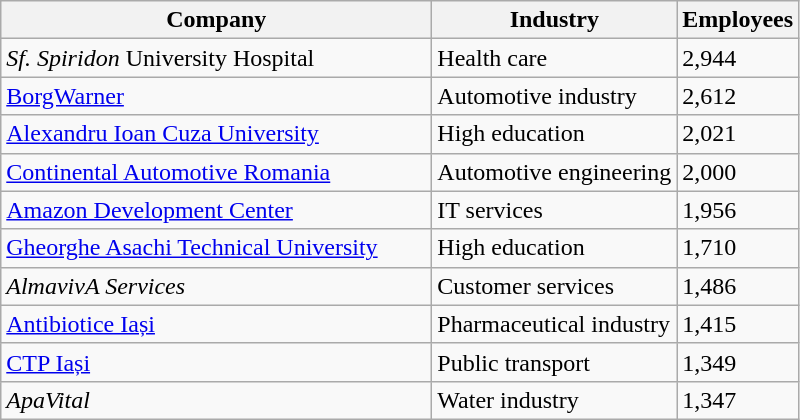<table class="wikitable">
<tr>
<th style="width:280px">Company</th>
<th>Industry</th>
<th>Employees</th>
</tr>
<tr>
<td><em>Sf. Spiridon</em> University Hospital</td>
<td>Health care</td>
<td>2,944</td>
</tr>
<tr>
<td><a href='#'>BorgWarner</a></td>
<td>Automotive industry</td>
<td>2,612</td>
</tr>
<tr>
<td><a href='#'>Alexandru Ioan Cuza University</a></td>
<td>High education</td>
<td>2,021</td>
</tr>
<tr>
<td><a href='#'>Continental Automotive Romania</a></td>
<td>Automotive engineering</td>
<td>2,000</td>
</tr>
<tr>
<td><a href='#'>Amazon Development Center</a></td>
<td>IT services</td>
<td>1,956</td>
</tr>
<tr>
<td><a href='#'>Gheorghe Asachi Technical University</a></td>
<td>High education</td>
<td>1,710</td>
</tr>
<tr>
<td><em>AlmavivA Services</em></td>
<td>Customer services</td>
<td>1,486</td>
</tr>
<tr>
<td><a href='#'>Antibiotice Iași</a></td>
<td>Pharmaceutical industry</td>
<td>1,415</td>
</tr>
<tr>
<td><a href='#'>CTP Iași</a></td>
<td>Public transport</td>
<td>1,349</td>
</tr>
<tr>
<td><em>ApaVital</em></td>
<td>Water industry</td>
<td>1,347</td>
</tr>
</table>
